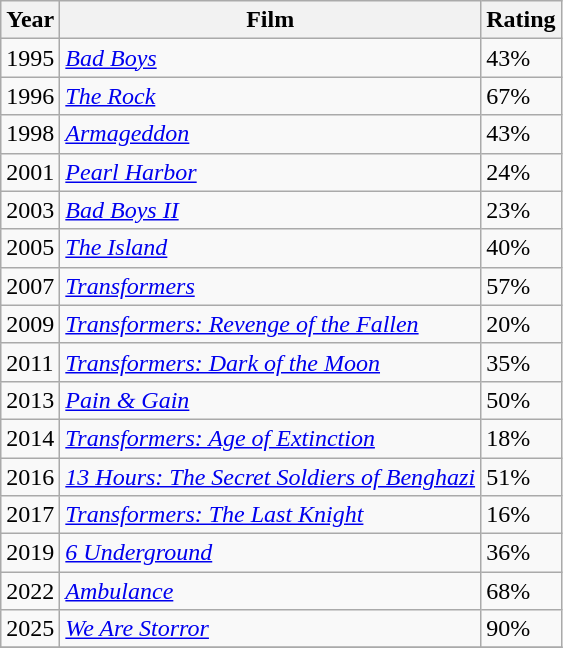<table class="wikitable sortable">
<tr>
<th scope="col">Year</th>
<th scope="col">Film</th>
<th scope="col">Rating</th>
</tr>
<tr>
<td>1995</td>
<td><em><a href='#'>Bad Boys</a></em></td>
<td>43%</td>
</tr>
<tr>
<td>1996</td>
<td><em><a href='#'>The Rock</a></em></td>
<td>67%</td>
</tr>
<tr>
<td>1998</td>
<td><em><a href='#'>Armageddon</a></em></td>
<td>43%</td>
</tr>
<tr>
<td>2001</td>
<td><em><a href='#'>Pearl Harbor</a></em></td>
<td>24%</td>
</tr>
<tr>
<td>2003</td>
<td><em><a href='#'>Bad Boys II</a></em></td>
<td>23%</td>
</tr>
<tr>
<td>2005</td>
<td><em><a href='#'>The Island</a></em></td>
<td>40%</td>
</tr>
<tr>
<td>2007</td>
<td><em><a href='#'>Transformers</a></em></td>
<td>57%</td>
</tr>
<tr>
<td>2009</td>
<td><em><a href='#'>Transformers: Revenge of the Fallen</a></em></td>
<td>20%</td>
</tr>
<tr>
<td>2011</td>
<td><em><a href='#'>Transformers: Dark of the Moon</a></em></td>
<td>35%</td>
</tr>
<tr>
<td>2013</td>
<td><em><a href='#'>Pain & Gain</a></em></td>
<td>50%</td>
</tr>
<tr>
<td>2014</td>
<td><em><a href='#'>Transformers: Age of Extinction</a></em></td>
<td>18%</td>
</tr>
<tr>
<td>2016</td>
<td><em><a href='#'>13 Hours: The Secret Soldiers of Benghazi</a></em></td>
<td>51%</td>
</tr>
<tr>
<td>2017</td>
<td><em><a href='#'>Transformers: The Last Knight</a></em></td>
<td>16%</td>
</tr>
<tr>
<td>2019</td>
<td><em><a href='#'>6 Underground</a></em></td>
<td>36%</td>
</tr>
<tr>
<td>2022</td>
<td><em><a href='#'>Ambulance</a></em></td>
<td>68%</td>
</tr>
<tr>
<td>2025</td>
<td><em><a href='#'>We Are Storror</a></em></td>
<td>90%</td>
</tr>
<tr>
</tr>
</table>
